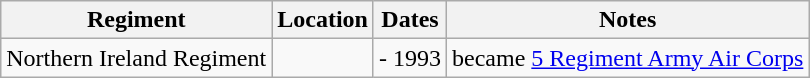<table class="wikitable sortable">
<tr>
<th>Regiment</th>
<th>Location</th>
<th>Dates</th>
<th>Notes</th>
</tr>
<tr>
<td>Northern Ireland Regiment</td>
<td></td>
<td>- 1993</td>
<td> became <a href='#'>5 Regiment Army Air Corps</a></td>
</tr>
</table>
